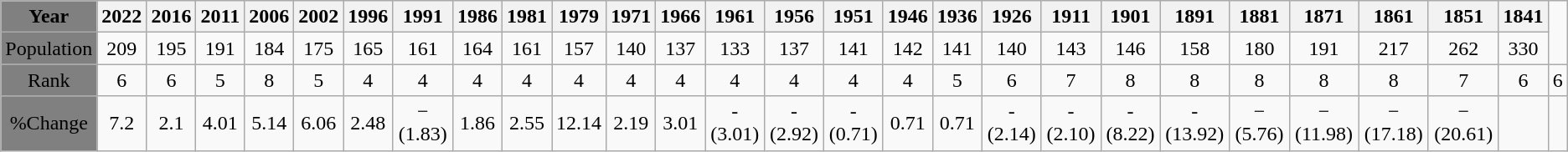<table class="wikitable">
<tr>
<th style="background:grey;">Year</th>
<th>2022</th>
<th>2016</th>
<th>2011</th>
<th>2006</th>
<th>2002</th>
<th>1996</th>
<th>1991</th>
<th>1986</th>
<th>1981</th>
<th>1979</th>
<th>1971</th>
<th>1966</th>
<th>1961</th>
<th>1956</th>
<th>1951</th>
<th>1946</th>
<th>1936</th>
<th>1926</th>
<th>1911</th>
<th>1901</th>
<th>1891</th>
<th>1881</th>
<th>1871</th>
<th>1861</th>
<th>1851</th>
<th>1841</th>
</tr>
<tr align="center">
<td style="background:grey;">Population</td>
<td>209</td>
<td>195</td>
<td>191</td>
<td>184</td>
<td>175</td>
<td>165</td>
<td>161</td>
<td>164</td>
<td>161</td>
<td>157</td>
<td>140</td>
<td>137</td>
<td>133</td>
<td>137</td>
<td>141</td>
<td>142</td>
<td>141</td>
<td>140</td>
<td>143</td>
<td>146</td>
<td>158</td>
<td>180</td>
<td>191</td>
<td>217</td>
<td>262</td>
<td>330</td>
</tr>
<tr align="center">
<td style="background:grey;">Rank</td>
<td>6</td>
<td>6</td>
<td>5</td>
<td>8</td>
<td>5</td>
<td>4</td>
<td>4</td>
<td>4</td>
<td>4</td>
<td>4</td>
<td>4</td>
<td>4</td>
<td>4</td>
<td>4</td>
<td>4</td>
<td>4</td>
<td>5</td>
<td>6</td>
<td>7</td>
<td>8</td>
<td>8</td>
<td>8</td>
<td>8</td>
<td>8</td>
<td>7</td>
<td>6</td>
<td>6</td>
</tr>
<tr align="center">
<td style="background:grey;">%Change</td>
<td>7.2</td>
<td>2.1</td>
<td>4.01</td>
<td>5.14</td>
<td>6.06</td>
<td>2.48</td>
<td>− (1.83)</td>
<td>1.86</td>
<td>2.55</td>
<td>12.14</td>
<td>2.19</td>
<td>3.01</td>
<td>- (3.01)</td>
<td>- (2.92)</td>
<td>- (0.71)</td>
<td>0.71</td>
<td>0.71</td>
<td>- (2.14)</td>
<td>- (2.10)</td>
<td>- (8.22)</td>
<td>- (13.92)</td>
<td>− (5.76)</td>
<td>− (11.98)</td>
<td>− (17.18)</td>
<td>− (20.61)</td>
<td></td>
</tr>
</table>
